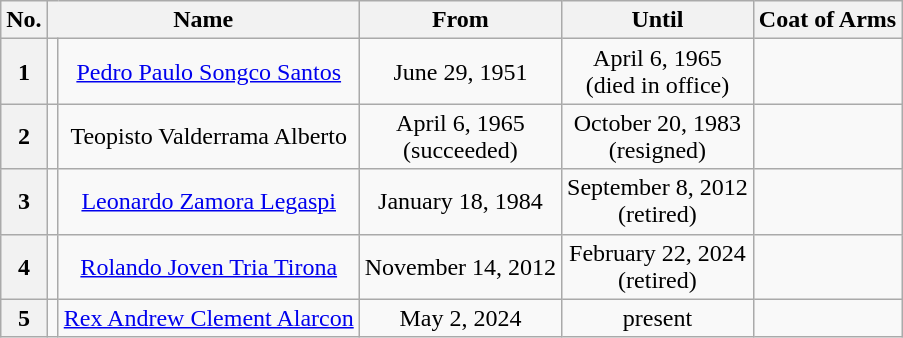<table class="wikitable" style="text-align:center;">
<tr>
<th>No.</th>
<th colspan=2>Name</th>
<th>From</th>
<th>Until</th>
<th>Coat of Arms</th>
</tr>
<tr>
<th scope="row">1</th>
<td></td>
<td><a href='#'>Pedro Paulo Songco Santos</a></td>
<td>June 29, 1951</td>
<td>April 6, 1965<br>(died in office)</td>
<td></td>
</tr>
<tr>
<th scope="row">2</th>
<td></td>
<td>Teopisto Valderrama Alberto</td>
<td>April 6, 1965<br>(succeeded)</td>
<td>October 20, 1983<br>(resigned)</td>
<td></td>
</tr>
<tr>
<th scope="row">3</th>
<td></td>
<td><a href='#'>Leonardo Zamora Legaspi</a></td>
<td>January 18, 1984</td>
<td>September 8, 2012<br>(retired)</td>
<td></td>
</tr>
<tr>
<th scope="row">4</th>
<td></td>
<td><a href='#'>Rolando Joven Tria Tirona</a></td>
<td>November 14, 2012</td>
<td>February 22, 2024<br>(retired)</td>
<td></td>
</tr>
<tr>
<th scope="row">5</th>
<td></td>
<td><a href='#'>Rex Andrew Clement Alarcon</a></td>
<td>May 2, 2024</td>
<td>present</td>
<td></td>
</tr>
</table>
